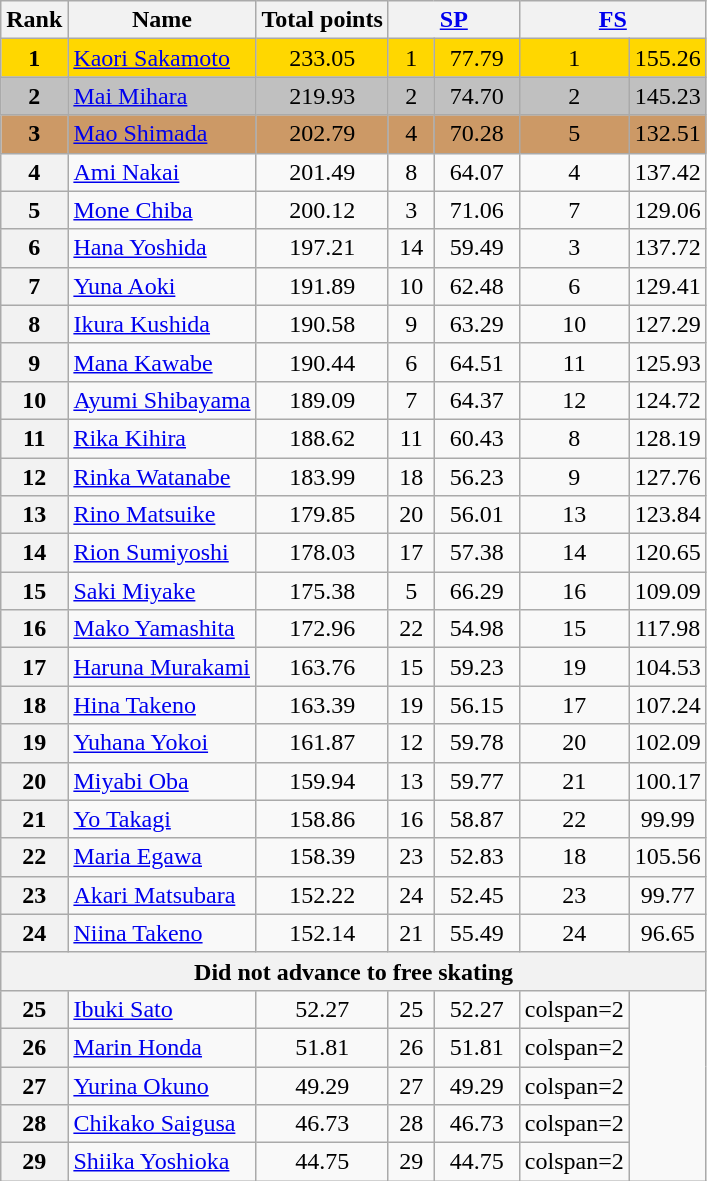<table class="wikitable sortable">
<tr>
<th>Rank</th>
<th>Name</th>
<th>Total points</th>
<th colspan="2" width="80px"><a href='#'>SP</a></th>
<th colspan="2" width="80px"><a href='#'>FS</a></th>
</tr>
<tr bgcolor="gold">
<td align="center"><strong>1</strong></td>
<td><a href='#'>Kaori Sakamoto</a></td>
<td align="center">233.05</td>
<td align="center">1</td>
<td align="center">77.79</td>
<td align="center">1</td>
<td align="center">155.26</td>
</tr>
<tr bgcolor="silver">
<td align="center"><strong>2</strong></td>
<td><a href='#'>Mai Mihara</a></td>
<td align="center">219.93</td>
<td align="center">2</td>
<td align="center">74.70</td>
<td align="center">2</td>
<td align="center">145.23</td>
</tr>
<tr bgcolor="cc9966">
<td align="center"><strong>3</strong></td>
<td><a href='#'>Mao Shimada</a></td>
<td align="center">202.79</td>
<td align="center">4</td>
<td align="center">70.28</td>
<td align="center">5</td>
<td align="center">132.51</td>
</tr>
<tr>
<th>4</th>
<td><a href='#'>Ami Nakai</a></td>
<td align="center">201.49</td>
<td align="center">8</td>
<td align="center">64.07</td>
<td align="center">4</td>
<td align="center">137.42</td>
</tr>
<tr>
<th>5</th>
<td><a href='#'>Mone Chiba</a></td>
<td align="center">200.12</td>
<td align="center">3</td>
<td align="center">71.06</td>
<td align="center">7</td>
<td align="center">129.06</td>
</tr>
<tr>
<th>6</th>
<td><a href='#'>Hana Yoshida</a></td>
<td align="center">197.21</td>
<td align="center">14</td>
<td align="center">59.49</td>
<td align="center">3</td>
<td align="center">137.72</td>
</tr>
<tr>
<th>7</th>
<td><a href='#'>Yuna Aoki</a></td>
<td align="center">191.89</td>
<td align="center">10</td>
<td align="center">62.48</td>
<td align="center">6</td>
<td align="center">129.41</td>
</tr>
<tr>
<th>8</th>
<td><a href='#'>Ikura Kushida</a></td>
<td align="center">190.58</td>
<td align="center">9</td>
<td align="center">63.29</td>
<td align="center">10</td>
<td align="center">127.29</td>
</tr>
<tr>
<th>9</th>
<td><a href='#'>Mana Kawabe</a></td>
<td align="center">190.44</td>
<td align="center">6</td>
<td align="center">64.51</td>
<td align="center">11</td>
<td align="center">125.93</td>
</tr>
<tr>
<th>10</th>
<td><a href='#'>Ayumi Shibayama</a></td>
<td align="center">189.09</td>
<td align="center">7</td>
<td align="center">64.37</td>
<td align="center">12</td>
<td align="center">124.72</td>
</tr>
<tr>
<th>11</th>
<td><a href='#'>Rika Kihira</a></td>
<td align="center">188.62</td>
<td align="center">11</td>
<td align="center">60.43</td>
<td align="center">8</td>
<td align="center">128.19</td>
</tr>
<tr>
<th>12</th>
<td><a href='#'>Rinka Watanabe</a></td>
<td align="center">183.99</td>
<td align="center">18</td>
<td align="center">56.23</td>
<td align="center">9</td>
<td align="center">127.76</td>
</tr>
<tr>
<th>13</th>
<td><a href='#'>Rino Matsuike</a></td>
<td align="center">179.85</td>
<td align="center">20</td>
<td align="center">56.01</td>
<td align="center">13</td>
<td align="center">123.84</td>
</tr>
<tr>
<th>14</th>
<td><a href='#'>Rion Sumiyoshi</a></td>
<td align="center">178.03</td>
<td align="center">17</td>
<td align="center">57.38</td>
<td align="center">14</td>
<td align="center">120.65</td>
</tr>
<tr>
<th>15</th>
<td><a href='#'>Saki Miyake</a></td>
<td align="center">175.38</td>
<td align="center">5</td>
<td align="center">66.29</td>
<td align="center">16</td>
<td align="center">109.09</td>
</tr>
<tr>
<th>16</th>
<td><a href='#'>Mako Yamashita</a></td>
<td align="center">172.96</td>
<td align="center">22</td>
<td align="center">54.98</td>
<td align="center">15</td>
<td align="center">117.98</td>
</tr>
<tr>
<th>17</th>
<td><a href='#'>Haruna Murakami</a></td>
<td align="center">163.76</td>
<td align="center">15</td>
<td align="center">59.23</td>
<td align="center">19</td>
<td align="center">104.53</td>
</tr>
<tr>
<th>18</th>
<td><a href='#'>Hina Takeno</a></td>
<td align="center">163.39</td>
<td align="center">19</td>
<td align="center">56.15</td>
<td align="center">17</td>
<td align="center">107.24</td>
</tr>
<tr>
<th>19</th>
<td><a href='#'>Yuhana Yokoi</a></td>
<td align="center">161.87</td>
<td align="center">12</td>
<td align="center">59.78</td>
<td align="center">20</td>
<td align="center">102.09</td>
</tr>
<tr>
<th>20</th>
<td><a href='#'>Miyabi Oba</a></td>
<td align="center">159.94</td>
<td align="center">13</td>
<td align="center">59.77</td>
<td align="center">21</td>
<td align="center">100.17</td>
</tr>
<tr>
<th>21</th>
<td><a href='#'>Yo Takagi</a></td>
<td align="center">158.86</td>
<td align="center">16</td>
<td align="center">58.87</td>
<td align="center">22</td>
<td align="center">99.99</td>
</tr>
<tr>
<th>22</th>
<td><a href='#'>Maria Egawa</a></td>
<td align="center">158.39</td>
<td align="center">23</td>
<td align="center">52.83</td>
<td align="center">18</td>
<td align="center">105.56</td>
</tr>
<tr>
<th>23</th>
<td><a href='#'>Akari Matsubara</a></td>
<td align="center">152.22</td>
<td align="center">24</td>
<td align="center">52.45</td>
<td align="center">23</td>
<td align="center">99.77</td>
</tr>
<tr>
<th>24</th>
<td><a href='#'>Niina Takeno</a></td>
<td align="center">152.14</td>
<td align="center">21</td>
<td align="center">55.49</td>
<td align="center">24</td>
<td align="center">96.65</td>
</tr>
<tr>
<th colspan="7">Did not advance to free skating</th>
</tr>
<tr>
<th>25</th>
<td><a href='#'>Ibuki Sato</a></td>
<td align="center">52.27</td>
<td align="center">25</td>
<td align="center">52.27</td>
<td>colspan=2 </td>
</tr>
<tr>
<th>26</th>
<td><a href='#'>Marin Honda</a></td>
<td align="center">51.81</td>
<td align="center">26</td>
<td align="center">51.81</td>
<td>colspan=2 </td>
</tr>
<tr>
<th>27</th>
<td><a href='#'>Yurina Okuno</a></td>
<td align="center">49.29</td>
<td align="center">27</td>
<td align="center">49.29</td>
<td>colspan=2 </td>
</tr>
<tr>
<th>28</th>
<td><a href='#'>Chikako Saigusa</a></td>
<td align="center">46.73</td>
<td align="center">28</td>
<td align="center">46.73</td>
<td>colspan=2 </td>
</tr>
<tr>
<th>29</th>
<td><a href='#'>Shiika Yoshioka</a></td>
<td align="center">44.75</td>
<td align="center">29</td>
<td align="center">44.75</td>
<td>colspan=2 </td>
</tr>
</table>
